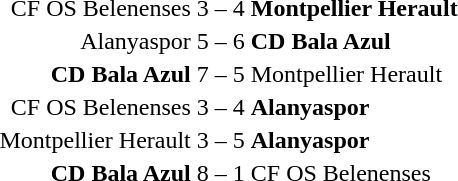<table>
<tr>
<th width=auto></th>
<td></td>
</tr>
<tr>
<td align=right>CF OS Belenenses </td>
<td align=center>3 – 4 </td>
<td align=left> <strong>Montpellier Herault</strong></td>
</tr>
<tr>
<td align=right>Alanyaspor </td>
<td align=center>5 – 6</td>
<td align=left> <strong>CD Bala Azul</strong></td>
</tr>
<tr>
<td align=right><strong>CD Bala Azul</strong> </td>
<td align=center>7 – 5</td>
<td align=left> Montpellier Herault</td>
</tr>
<tr>
<td align=right>CF OS Belenenses </td>
<td align=center>3 – 4</td>
<td align=left> <strong>Alanyaspor</strong></td>
</tr>
<tr>
<td align=right>Montpellier Herault </td>
<td align=center>3 – 5</td>
<td align=left> <strong>Alanyaspor</strong></td>
</tr>
<tr>
<td align=right><strong>CD Bala Azul</strong> </td>
<td align=center>8 – 1</td>
<td align=left> CF OS Belenenses</td>
</tr>
</table>
